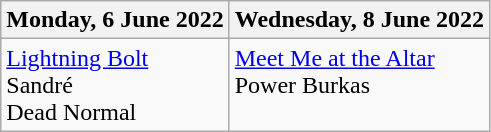<table class="wikitable">
<tr>
<th>Monday, 6 June 2022</th>
<th>Wednesday, 8 June 2022</th>
</tr>
<tr valign="top">
<td><a href='#'>Lightning Bolt</a><br>Sandré<br>Dead Normal</td>
<td><a href='#'>Meet Me at the Altar</a><br>Power Burkas</td>
</tr>
</table>
